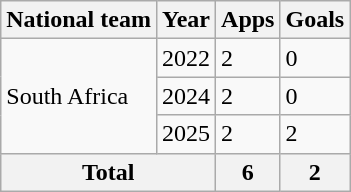<table class="wikitable">
<tr>
<th>National team</th>
<th>Year</th>
<th>Apps</th>
<th>Goals</th>
</tr>
<tr>
<td rowspan="3">South Africa</td>
<td>2022</td>
<td>2</td>
<td>0</td>
</tr>
<tr>
<td>2024</td>
<td>2</td>
<td>0</td>
</tr>
<tr>
<td>2025</td>
<td>2</td>
<td>2</td>
</tr>
<tr>
<th colspan="2">Total</th>
<th>6</th>
<th>2</th>
</tr>
</table>
